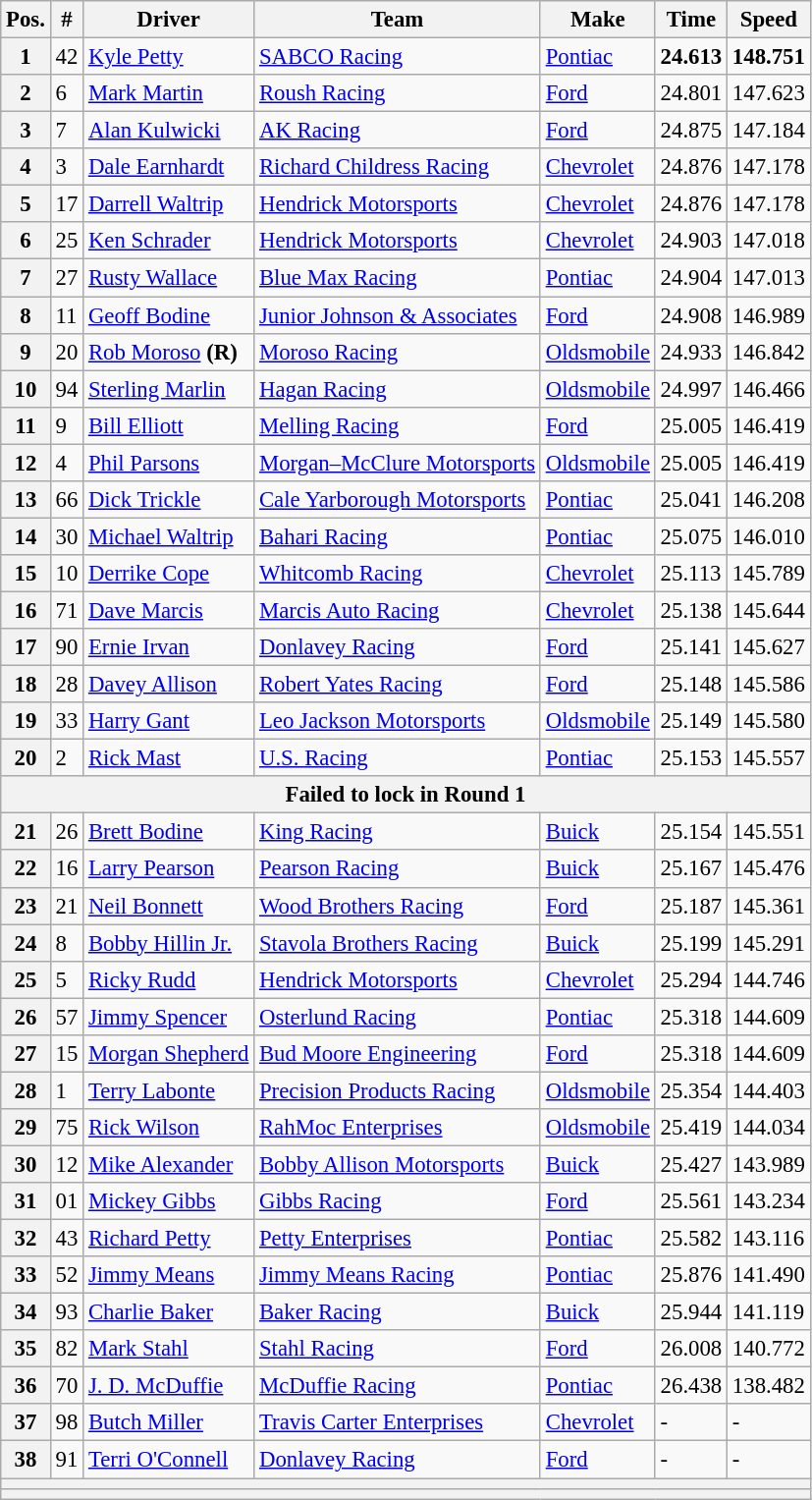<table class="wikitable" style="font-size:95%">
<tr>
<th>Pos.</th>
<th>#</th>
<th>Driver</th>
<th>Team</th>
<th>Make</th>
<th>Time</th>
<th>Speed</th>
</tr>
<tr>
<th>1</th>
<td>42</td>
<td><a href='#'>Kyle Petty</a></td>
<td><a href='#'>SABCO Racing</a></td>
<td><a href='#'>Pontiac</a></td>
<td><strong>24.613</strong></td>
<td><strong>148.751</strong></td>
</tr>
<tr>
<th>2</th>
<td>6</td>
<td><a href='#'>Mark Martin</a></td>
<td><a href='#'>Roush Racing</a></td>
<td><a href='#'>Ford</a></td>
<td>24.801</td>
<td>147.623</td>
</tr>
<tr>
<th>3</th>
<td>7</td>
<td><a href='#'>Alan Kulwicki</a></td>
<td><a href='#'>AK Racing</a></td>
<td><a href='#'>Ford</a></td>
<td>24.875</td>
<td>147.184</td>
</tr>
<tr>
<th>4</th>
<td>3</td>
<td><a href='#'>Dale Earnhardt</a></td>
<td><a href='#'>Richard Childress Racing</a></td>
<td><a href='#'>Chevrolet</a></td>
<td>24.876</td>
<td>147.178</td>
</tr>
<tr>
<th>5</th>
<td>17</td>
<td><a href='#'>Darrell Waltrip</a></td>
<td><a href='#'>Hendrick Motorsports</a></td>
<td><a href='#'>Chevrolet</a></td>
<td>24.876</td>
<td>147.178</td>
</tr>
<tr>
<th>6</th>
<td>25</td>
<td><a href='#'>Ken Schrader</a></td>
<td><a href='#'>Hendrick Motorsports</a></td>
<td><a href='#'>Chevrolet</a></td>
<td>24.903</td>
<td>147.018</td>
</tr>
<tr>
<th>7</th>
<td>27</td>
<td><a href='#'>Rusty Wallace</a></td>
<td><a href='#'>Blue Max Racing</a></td>
<td><a href='#'>Pontiac</a></td>
<td>24.904</td>
<td>147.013</td>
</tr>
<tr>
<th>8</th>
<td>11</td>
<td><a href='#'>Geoff Bodine</a></td>
<td><a href='#'>Junior Johnson & Associates</a></td>
<td><a href='#'>Ford</a></td>
<td>24.908</td>
<td>146.989</td>
</tr>
<tr>
<th>9</th>
<td>20</td>
<td><a href='#'>Rob Moroso</a> <strong>(R)</strong></td>
<td><a href='#'>Moroso Racing</a></td>
<td><a href='#'>Oldsmobile</a></td>
<td>24.933</td>
<td>146.842</td>
</tr>
<tr>
<th>10</th>
<td>94</td>
<td><a href='#'>Sterling Marlin</a></td>
<td><a href='#'>Hagan Racing</a></td>
<td><a href='#'>Oldsmobile</a></td>
<td>24.997</td>
<td>146.466</td>
</tr>
<tr>
<th>11</th>
<td>9</td>
<td><a href='#'>Bill Elliott</a></td>
<td><a href='#'>Melling Racing</a></td>
<td><a href='#'>Ford</a></td>
<td>25.005</td>
<td>146.419</td>
</tr>
<tr>
<th>12</th>
<td>4</td>
<td><a href='#'>Phil Parsons</a></td>
<td><a href='#'>Morgan–McClure Motorsports</a></td>
<td><a href='#'>Oldsmobile</a></td>
<td>25.005</td>
<td>146.419</td>
</tr>
<tr>
<th>13</th>
<td>66</td>
<td><a href='#'>Dick Trickle</a></td>
<td><a href='#'>Cale Yarborough Motorsports</a></td>
<td><a href='#'>Pontiac</a></td>
<td>25.041</td>
<td>146.208</td>
</tr>
<tr>
<th>14</th>
<td>30</td>
<td><a href='#'>Michael Waltrip</a></td>
<td><a href='#'>Bahari Racing</a></td>
<td><a href='#'>Pontiac</a></td>
<td>25.075</td>
<td>146.010</td>
</tr>
<tr>
<th>15</th>
<td>10</td>
<td><a href='#'>Derrike Cope</a></td>
<td><a href='#'>Whitcomb Racing</a></td>
<td><a href='#'>Chevrolet</a></td>
<td>25.113</td>
<td>145.789</td>
</tr>
<tr>
<th>16</th>
<td>71</td>
<td><a href='#'>Dave Marcis</a></td>
<td><a href='#'>Marcis Auto Racing</a></td>
<td><a href='#'>Chevrolet</a></td>
<td>25.138</td>
<td>145.644</td>
</tr>
<tr>
<th>17</th>
<td>90</td>
<td><a href='#'>Ernie Irvan</a></td>
<td><a href='#'>Donlavey Racing</a></td>
<td><a href='#'>Ford</a></td>
<td>25.141</td>
<td>145.627</td>
</tr>
<tr>
<th>18</th>
<td>28</td>
<td><a href='#'>Davey Allison</a></td>
<td><a href='#'>Robert Yates Racing</a></td>
<td><a href='#'>Ford</a></td>
<td>25.148</td>
<td>145.586</td>
</tr>
<tr>
<th>19</th>
<td>33</td>
<td><a href='#'>Harry Gant</a></td>
<td><a href='#'>Leo Jackson Motorsports</a></td>
<td><a href='#'>Oldsmobile</a></td>
<td>25.149</td>
<td>145.580</td>
</tr>
<tr>
<th>20</th>
<td>2</td>
<td><a href='#'>Rick Mast</a></td>
<td><a href='#'>U.S. Racing</a></td>
<td><a href='#'>Pontiac</a></td>
<td>25.153</td>
<td>145.557</td>
</tr>
<tr>
<th colspan="7">Failed to lock in Round 1</th>
</tr>
<tr>
<th>21</th>
<td>26</td>
<td><a href='#'>Brett Bodine</a></td>
<td><a href='#'>King Racing</a></td>
<td><a href='#'>Buick</a></td>
<td>25.154</td>
<td>145.551</td>
</tr>
<tr>
<th>22</th>
<td>16</td>
<td><a href='#'>Larry Pearson</a></td>
<td><a href='#'>Pearson Racing</a></td>
<td><a href='#'>Buick</a></td>
<td>25.167</td>
<td>145.476</td>
</tr>
<tr>
<th>23</th>
<td>21</td>
<td><a href='#'>Neil Bonnett</a></td>
<td><a href='#'>Wood Brothers Racing</a></td>
<td><a href='#'>Ford</a></td>
<td>25.187</td>
<td>145.361</td>
</tr>
<tr>
<th>24</th>
<td>8</td>
<td><a href='#'>Bobby Hillin Jr.</a></td>
<td><a href='#'>Stavola Brothers Racing</a></td>
<td><a href='#'>Buick</a></td>
<td>25.199</td>
<td>145.291</td>
</tr>
<tr>
<th>25</th>
<td>5</td>
<td><a href='#'>Ricky Rudd</a></td>
<td><a href='#'>Hendrick Motorsports</a></td>
<td><a href='#'>Chevrolet</a></td>
<td>25.294</td>
<td>144.746</td>
</tr>
<tr>
<th>26</th>
<td>57</td>
<td><a href='#'>Jimmy Spencer</a></td>
<td><a href='#'>Osterlund Racing</a></td>
<td><a href='#'>Pontiac</a></td>
<td>25.318</td>
<td>144.609</td>
</tr>
<tr>
<th>27</th>
<td>15</td>
<td><a href='#'>Morgan Shepherd</a></td>
<td><a href='#'>Bud Moore Engineering</a></td>
<td><a href='#'>Ford</a></td>
<td>25.318</td>
<td>144.609</td>
</tr>
<tr>
<th>28</th>
<td>1</td>
<td><a href='#'>Terry Labonte</a></td>
<td><a href='#'>Precision Products Racing</a></td>
<td><a href='#'>Oldsmobile</a></td>
<td>25.354</td>
<td>144.403</td>
</tr>
<tr>
<th>29</th>
<td>75</td>
<td><a href='#'>Rick Wilson</a></td>
<td><a href='#'>RahMoc Enterprises</a></td>
<td><a href='#'>Oldsmobile</a></td>
<td>25.419</td>
<td>144.034</td>
</tr>
<tr>
<th>30</th>
<td>12</td>
<td><a href='#'>Mike Alexander</a></td>
<td><a href='#'>Bobby Allison Motorsports</a></td>
<td><a href='#'>Buick</a></td>
<td>25.427</td>
<td>143.989</td>
</tr>
<tr>
<th>31</th>
<td>01</td>
<td><a href='#'>Mickey Gibbs</a></td>
<td><a href='#'>Gibbs Racing</a></td>
<td><a href='#'>Ford</a></td>
<td>25.561</td>
<td>143.234</td>
</tr>
<tr>
<th>32</th>
<td>43</td>
<td><a href='#'>Richard Petty</a></td>
<td><a href='#'>Petty Enterprises</a></td>
<td><a href='#'>Pontiac</a></td>
<td>25.582</td>
<td>143.116</td>
</tr>
<tr>
<th>33</th>
<td>52</td>
<td><a href='#'>Jimmy Means</a></td>
<td><a href='#'>Jimmy Means Racing</a></td>
<td><a href='#'>Pontiac</a></td>
<td>25.876</td>
<td>141.490</td>
</tr>
<tr>
<th>34</th>
<td>93</td>
<td><a href='#'>Charlie Baker</a></td>
<td><a href='#'>Baker Racing</a></td>
<td><a href='#'>Buick</a></td>
<td>25.944</td>
<td>141.119</td>
</tr>
<tr>
<th>35</th>
<td>82</td>
<td><a href='#'>Mark Stahl</a></td>
<td><a href='#'>Stahl Racing</a></td>
<td><a href='#'>Ford</a></td>
<td>26.008</td>
<td>140.772</td>
</tr>
<tr>
<th>36</th>
<td>70</td>
<td><a href='#'>J. D. McDuffie</a></td>
<td><a href='#'>McDuffie Racing</a></td>
<td><a href='#'>Pontiac</a></td>
<td>26.438</td>
<td>138.482</td>
</tr>
<tr>
<th>37</th>
<td>98</td>
<td><a href='#'>Butch Miller</a></td>
<td><a href='#'>Travis Carter Enterprises</a></td>
<td><a href='#'>Chevrolet</a></td>
<td>-</td>
<td>-</td>
</tr>
<tr>
<th>38</th>
<td>91</td>
<td><a href='#'>Terri O'Connell</a></td>
<td><a href='#'>Donlavey Racing</a></td>
<td><a href='#'>Ford</a></td>
<td>-</td>
<td>-</td>
</tr>
<tr>
<th colspan="7"></th>
</tr>
<tr>
<th colspan="7"></th>
</tr>
</table>
